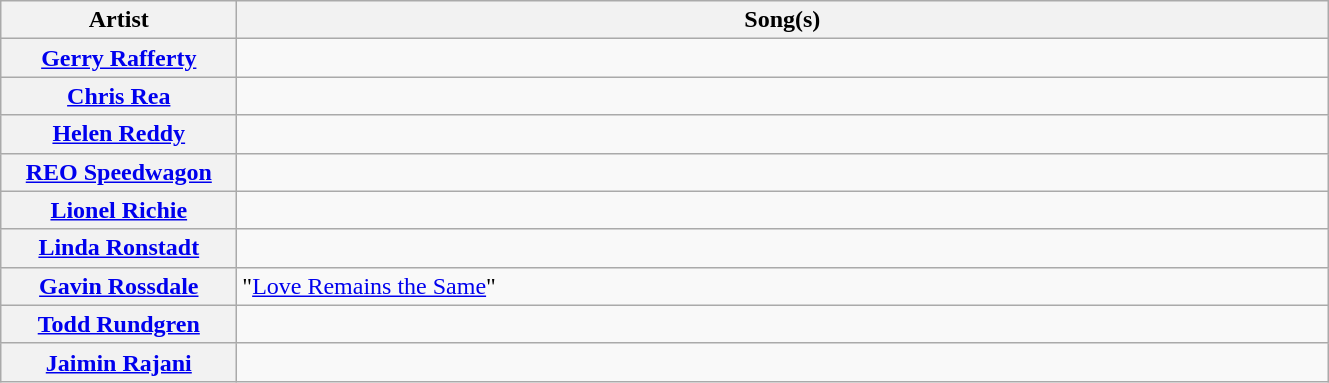<table class="wikitable plainrowheaders sortable">
<tr>
<th scope="col" style="width:150px;">Artist</th>
<th scope="col" style="width:720px;">Song(s)</th>
</tr>
<tr>
<th scope="row"><a href='#'>Gerry Rafferty</a></th>
<td></td>
</tr>
<tr>
<th scope="row"><a href='#'>Chris Rea</a></th>
<td></td>
</tr>
<tr>
<th scope="row"><a href='#'>Helen Reddy</a></th>
<td></td>
</tr>
<tr>
<th scope="row"><a href='#'>REO Speedwagon</a></th>
<td></td>
</tr>
<tr>
<th scope="row"><a href='#'>Lionel Richie</a></th>
<td></td>
</tr>
<tr>
<th scope="row"><a href='#'>Linda Ronstadt</a></th>
<td></td>
</tr>
<tr>
<th scope="row"><a href='#'>Gavin Rossdale</a></th>
<td>"<a href='#'>Love Remains the Same</a>"</td>
</tr>
<tr>
<th scope="row"><a href='#'>Todd Rundgren</a></th>
<td></td>
</tr>
<tr>
<th scope="row"><a href='#'>Jaimin Rajani</a></th>
<td></td>
</tr>
</table>
